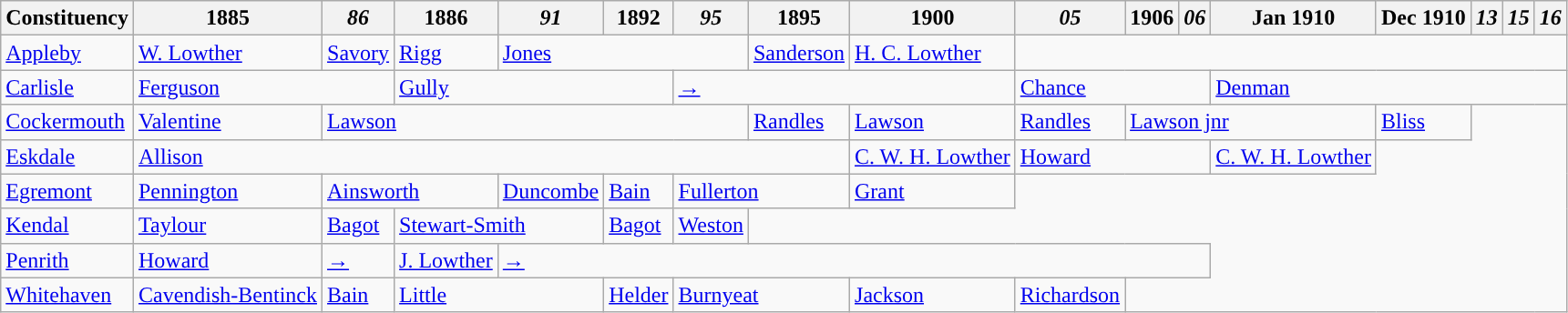<table class="wikitable">
<tr>
<th>Constituency</th>
<th>1885</th>
<th><em>86</em></th>
<th>1886</th>
<th><em>91</em></th>
<th>1892</th>
<th><em>95</em></th>
<th>1895</th>
<th>1900</th>
<th><em>05</em></th>
<th>1906</th>
<th><em>06</em></th>
<th>Jan 1910</th>
<th>Dec 1910</th>
<th><em>13</em></th>
<th><em>15</em></th>
<th><em>16</em></th>
</tr>
<tr>
<td><a href='#'>Appleby</a></td>
<td><a href='#'>W. Lowther</a></td>
<td><a href='#'>Savory</a></td>
<td><a href='#'>Rigg</a></td>
<td colspan="3"><a href='#'>Jones</a></td>
<td><a href='#'>Sanderson</a></td>
<td><a href='#'>H. C. Lowther</a></td>
</tr>
<tr>
<td><a href='#'>Carlisle</a></td>
<td colspan="2"><a href='#'>Ferguson</a></td>
<td colspan="3"><a href='#'>Gully</a></td>
<td colspan="3"><a href='#'>→</a></td>
<td colspan="3"><a href='#'>Chance</a></td>
<td colspan="5"><a href='#'>Denman</a></td>
</tr>
<tr>
<td><a href='#'>Cockermouth</a></td>
<td><a href='#'>Valentine</a></td>
<td colspan="5"><a href='#'>Lawson</a></td>
<td><a href='#'>Randles</a></td>
<td><a href='#'>Lawson</a></td>
<td><a href='#'>Randles</a></td>
<td colspan="3"><a href='#'>Lawson jnr</a></td>
<td><a href='#'>Bliss</a></td>
</tr>
<tr>
<td><a href='#'>Eskdale</a></td>
<td colspan="7"><a href='#'>Allison</a></td>
<td><a href='#'>C. W. H. Lowther</a></td>
<td colspan="3"><a href='#'>Howard</a></td>
<td><a href='#'>C. W. H. Lowther</a></td>
</tr>
<tr>
<td><a href='#'>Egremont</a></td>
<td><a href='#'>Pennington</a></td>
<td colspan="2"><a href='#'>Ainsworth</a></td>
<td><a href='#'>Duncombe</a></td>
<td><a href='#'>Bain</a></td>
<td colspan="2"><a href='#'>Fullerton</a></td>
<td><a href='#'>Grant</a></td>
</tr>
<tr>
<td><a href='#'>Kendal</a></td>
<td><a href='#'>Taylour</a></td>
<td><a href='#'>Bagot</a></td>
<td colspan="2"><a href='#'>Stewart-Smith</a></td>
<td><a href='#'>Bagot</a></td>
<td><a href='#'>Weston</a></td>
</tr>
<tr>
<td><a href='#'>Penrith</a></td>
<td><a href='#'>Howard</a></td>
<td><a href='#'>→</a></td>
<td><a href='#'>J. Lowther</a></td>
<td colspan="8"><a href='#'>→</a></td>
</tr>
<tr>
<td><a href='#'>Whitehaven</a></td>
<td><a href='#'>Cavendish-Bentinck</a></td>
<td><a href='#'>Bain</a></td>
<td colspan="2"><a href='#'>Little</a></td>
<td><a href='#'>Helder</a></td>
<td colspan="2"><a href='#'>Burnyeat</a></td>
<td><a href='#'>Jackson</a></td>
<td><a href='#'>Richardson</a></td>
</tr>
</table>
